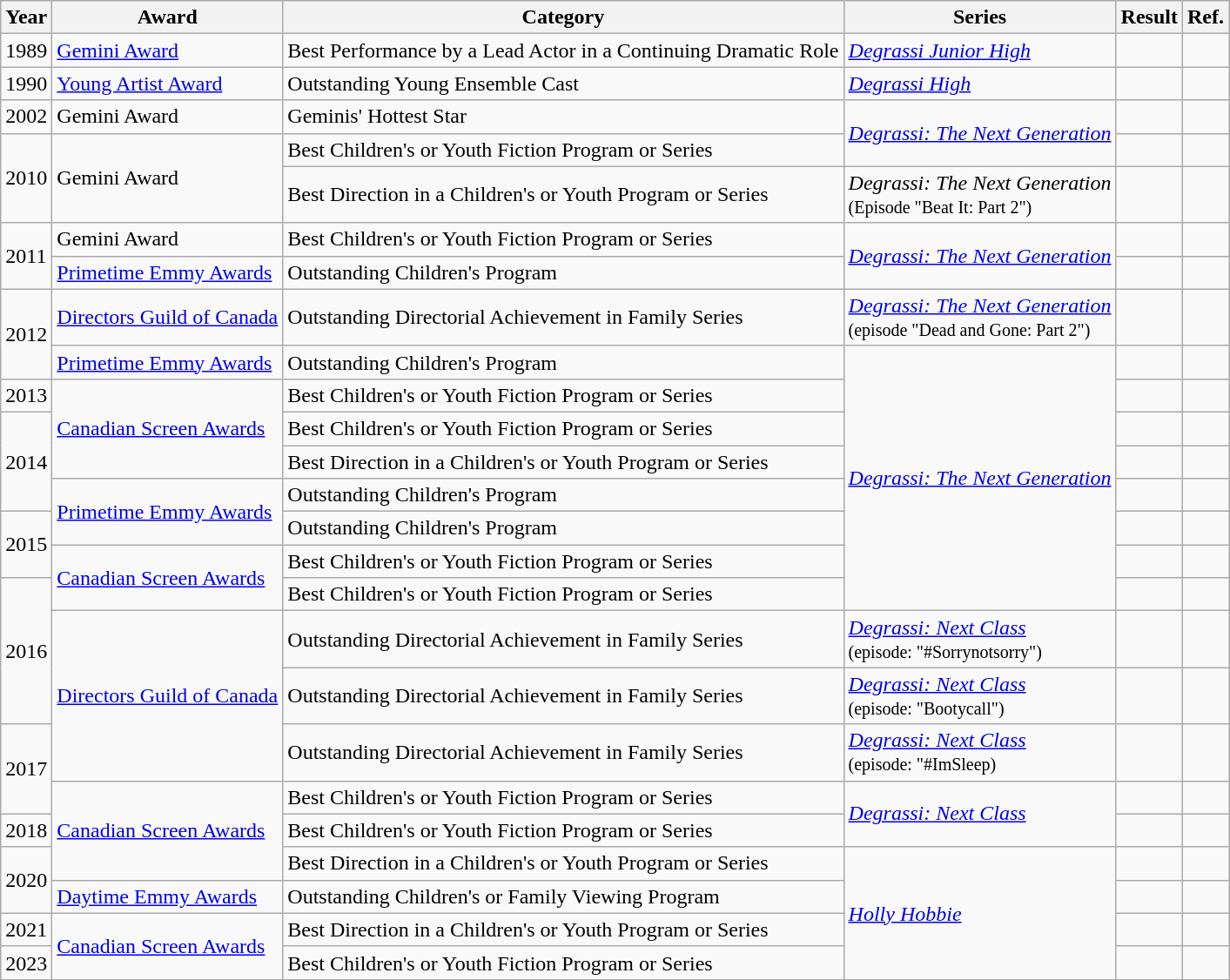<table class="wikitable">
<tr>
<th>Year</th>
<th>Award</th>
<th>Category</th>
<th>Series</th>
<th>Result</th>
<th>Ref.</th>
</tr>
<tr>
<td>1989</td>
<td><a href='#'>Gemini Award</a></td>
<td>Best Performance by a Lead Actor in a Continuing Dramatic Role</td>
<td><em><a href='#'>Degrassi Junior High</a></em></td>
<td></td>
<td></td>
</tr>
<tr>
<td>1990</td>
<td><a href='#'>Young Artist Award</a></td>
<td>Outstanding Young Ensemble Cast</td>
<td><em><a href='#'>Degrassi High</a></em></td>
<td></td>
<td></td>
</tr>
<tr>
<td>2002</td>
<td>Gemini Award</td>
<td>Geminis' Hottest Star</td>
<td rowspan="2"><em><a href='#'>Degrassi: The Next Generation</a></em></td>
<td></td>
<td></td>
</tr>
<tr>
<td rowspan="2">2010</td>
<td rowspan="2">Gemini Award</td>
<td>Best Children's or Youth Fiction Program or Series</td>
<td></td>
<td></td>
</tr>
<tr>
<td>Best Direction in a Children's or Youth Program or Series</td>
<td><em>Degrassi: The Next Generation</em><br><small>(Episode "Beat It: Part 2")</small></td>
<td></td>
<td></td>
</tr>
<tr>
<td rowspan="2">2011</td>
<td>Gemini Award</td>
<td>Best Children's or Youth Fiction Program or Series</td>
<td rowspan="2"><em><a href='#'>Degrassi: The Next Generation</a></em></td>
<td></td>
<td></td>
</tr>
<tr>
<td><a href='#'>Primetime Emmy Awards</a></td>
<td>Outstanding Children's Program</td>
<td></td>
<td></td>
</tr>
<tr>
<td rowspan="2">2012</td>
<td><a href='#'>Directors Guild of Canada</a></td>
<td>Outstanding Directorial Achievement in Family Series</td>
<td><em><a href='#'>Degrassi: The Next Generation</a></em><br><small>(episode "Dead and Gone: Part 2")</small></td>
<td></td>
<td></td>
</tr>
<tr>
<td><a href='#'>Primetime Emmy Awards</a></td>
<td>Outstanding Children's Program</td>
<td rowspan="8"><em><a href='#'>Degrassi: The Next Generation</a></em></td>
<td></td>
<td></td>
</tr>
<tr>
<td>2013</td>
<td rowspan="3"><a href='#'>Canadian Screen Awards</a></td>
<td>Best Children's or Youth Fiction Program or Series</td>
<td></td>
<td></td>
</tr>
<tr>
<td rowspan="3">2014</td>
<td>Best Children's or Youth Fiction Program or Series</td>
<td></td>
<td></td>
</tr>
<tr>
<td>Best Direction in a Children's or Youth Program or Series</td>
<td></td>
<td></td>
</tr>
<tr>
<td rowspan="2"><a href='#'>Primetime Emmy Awards</a></td>
<td>Outstanding Children's Program</td>
<td></td>
<td></td>
</tr>
<tr>
<td rowspan="2">2015</td>
<td>Outstanding Children's Program</td>
<td></td>
<td></td>
</tr>
<tr>
<td rowspan="2"><a href='#'>Canadian Screen Awards</a></td>
<td>Best Children's or Youth Fiction Program or Series</td>
<td></td>
<td></td>
</tr>
<tr>
<td rowspan="3">2016</td>
<td>Best Children's or Youth Fiction Program or Series</td>
<td></td>
<td></td>
</tr>
<tr>
<td rowspan="3"><a href='#'>Directors Guild of Canada</a></td>
<td>Outstanding Directorial Achievement in Family Series</td>
<td><em><a href='#'>Degrassi: Next Class</a></em><br><small>(episode: "#Sorrynotsorry")</small></td>
<td></td>
<td></td>
</tr>
<tr>
<td>Outstanding Directorial Achievement in Family Series</td>
<td><em><a href='#'>Degrassi: Next Class</a></em><br><small>(episode: "Bootycall")</small></td>
<td></td>
<td></td>
</tr>
<tr>
<td rowspan="2">2017</td>
<td>Outstanding Directorial Achievement in Family Series</td>
<td><em><a href='#'>Degrassi: Next Class</a></em><br><small>(episode: "#ImSleep)</small></td>
<td></td>
<td></td>
</tr>
<tr>
<td rowspan="3"><a href='#'>Canadian Screen Awards</a></td>
<td>Best Children's or Youth Fiction Program or Series</td>
<td rowspan="2"><em><a href='#'>Degrassi: Next Class</a></em></td>
<td></td>
<td></td>
</tr>
<tr>
<td>2018</td>
<td>Best Children's or Youth Fiction Program or Series</td>
<td></td>
<td></td>
</tr>
<tr>
<td rowspan="2">2020</td>
<td>Best Direction in a Children's or Youth Program or Series</td>
<td rowspan="4"><em><a href='#'>Holly Hobbie</a></em></td>
<td></td>
<td></td>
</tr>
<tr>
<td><a href='#'>Daytime Emmy Awards</a></td>
<td>Outstanding Children's or Family Viewing Program</td>
<td></td>
<td></td>
</tr>
<tr>
<td>2021</td>
<td rowspan="2"><a href='#'>Canadian Screen Awards</a></td>
<td>Best Direction in a Children's or Youth Program or Series</td>
<td></td>
<td></td>
</tr>
<tr>
<td>2023</td>
<td>Best Children's or Youth Fiction Program or Series</td>
<td></td>
<td></td>
</tr>
</table>
